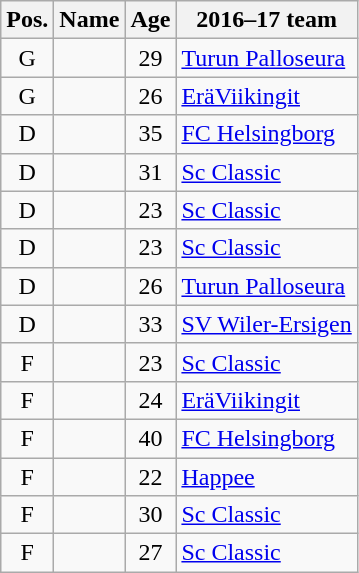<table class="wikitable sortable" style="text-align: center;">
<tr>
<th>Pos.</th>
<th>Name</th>
<th>Age</th>
<th>2016–17 team</th>
</tr>
<tr>
<td>G</td>
<td style="text-align:left;"></td>
<td>29</td>
<td style="text-align:left;"> <a href='#'>Turun Palloseura</a></td>
</tr>
<tr>
<td>G</td>
<td style="text-align:left;"></td>
<td>26</td>
<td style="text-align:left;"> <a href='#'>EräViikingit</a></td>
</tr>
<tr>
<td>D</td>
<td style="text-align:left;"></td>
<td>35</td>
<td style="text-align:left;"> <a href='#'>FC Helsingborg</a></td>
</tr>
<tr>
<td>D</td>
<td style="text-align:left;"></td>
<td>31</td>
<td style="text-align:left;"> <a href='#'>Sc Classic</a></td>
</tr>
<tr>
<td>D</td>
<td style="text-align:left;"></td>
<td>23</td>
<td style="text-align:left;"> <a href='#'>Sc Classic</a></td>
</tr>
<tr>
<td>D</td>
<td style="text-align:left;"></td>
<td>23</td>
<td style="text-align:left;"> <a href='#'>Sc Classic</a></td>
</tr>
<tr>
<td>D</td>
<td style="text-align:left;"></td>
<td>26</td>
<td style="text-align:left;"> <a href='#'>Turun Palloseura</a></td>
</tr>
<tr>
<td>D</td>
<td style="text-align:left;"></td>
<td>33</td>
<td style="text-align:left;"> <a href='#'>SV Wiler-Ersigen</a></td>
</tr>
<tr>
<td>F</td>
<td style="text-align:left;"></td>
<td>23</td>
<td style="text-align:left;"> <a href='#'>Sc Classic</a></td>
</tr>
<tr>
<td>F</td>
<td style="text-align:left;"></td>
<td>24</td>
<td style="text-align:left;"> <a href='#'>EräViikingit</a></td>
</tr>
<tr>
<td>F</td>
<td style="text-align:left;"></td>
<td>40</td>
<td style="text-align:left;"> <a href='#'>FC Helsingborg</a></td>
</tr>
<tr>
<td>F</td>
<td style="text-align:left;"></td>
<td>22</td>
<td style="text-align:left;"> <a href='#'>Happee</a></td>
</tr>
<tr>
<td>F</td>
<td style="text-align:left;"></td>
<td>30</td>
<td style="text-align:left;"> <a href='#'>Sc Classic</a></td>
</tr>
<tr>
<td>F</td>
<td style="text-align:left;"></td>
<td>27</td>
<td style="text-align:left;"> <a href='#'>Sc Classic</a></td>
</tr>
</table>
